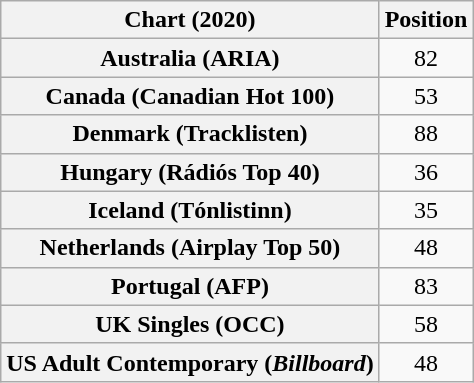<table class="wikitable sortable plainrowheaders" style="text-align:center">
<tr>
<th scope="col">Chart (2020)</th>
<th scope="col">Position</th>
</tr>
<tr>
<th scope="row">Australia (ARIA)</th>
<td>82</td>
</tr>
<tr>
<th scope="row">Canada (Canadian Hot 100)</th>
<td>53</td>
</tr>
<tr>
<th scope="row">Denmark (Tracklisten)</th>
<td>88</td>
</tr>
<tr>
<th scope="row">Hungary (Rádiós Top 40)</th>
<td>36</td>
</tr>
<tr>
<th scope="row">Iceland (Tónlistinn)</th>
<td>35</td>
</tr>
<tr>
<th scope="row">Netherlands (Airplay Top 50)</th>
<td>48</td>
</tr>
<tr>
<th scope="row">Portugal (AFP)</th>
<td>83</td>
</tr>
<tr>
<th scope="row">UK Singles (OCC)</th>
<td>58</td>
</tr>
<tr>
<th scope="row">US Adult Contemporary (<em>Billboard</em>)</th>
<td>48</td>
</tr>
</table>
